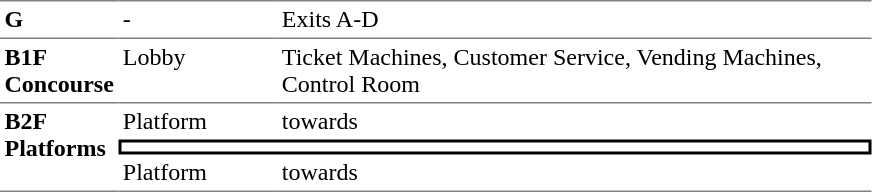<table table border=0 cellspacing=0 cellpadding=3>
<tr>
<td style="border-top:solid 1px gray;" width=50 valign=top><strong>G</strong></td>
<td style="border-top:solid 1px gray;" width=100 valign=top>-</td>
<td style="border-top:solid 1px gray;" width=390 valign=top>Exits A-D</td>
</tr>
<tr>
<td style="border-bottom:solid 1px gray; border-top:solid 1px gray;" valign=top width=50><strong>B1F<br>Concourse</strong></td>
<td style="border-bottom:solid 1px gray; border-top:solid 1px gray;" valign=top width=100>Lobby</td>
<td style="border-bottom:solid 1px gray; border-top:solid 1px gray;" valign=top width=390>Ticket Machines, Customer Service, Vending Machines, Control Room</td>
</tr>
<tr>
<td style="border-bottom:solid 1px gray;" rowspan=3 valign=top><strong>B2F<br>Platforms</strong></td>
<td>Platform</td>
<td>  towards  </td>
</tr>
<tr>
<td style="border-right:solid 2px black;border-left:solid 2px black;border-top:solid 2px black;border-bottom:solid 2px black;text-align:center;" colspan=2></td>
</tr>
<tr>
<td style="border-bottom:solid 1px gray;">Platform</td>
<td style="border-bottom:solid 1px gray;">  towards   </td>
</tr>
</table>
